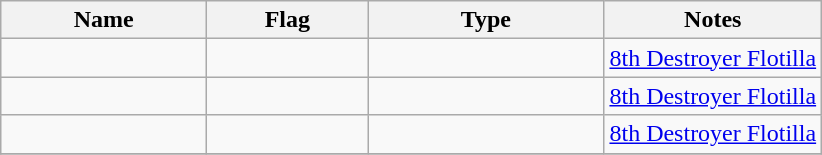<table class="wikitable sortable">
<tr>
<th scope="col" width="130px">Name</th>
<th scope="col" width="100px">Flag</th>
<th scope="col" width="150px">Type</th>
<th>Notes</th>
</tr>
<tr>
<td align="left"></td>
<td align="left"></td>
<td align="left"></td>
<td align="left"><a href='#'>8th Destroyer Flotilla</a></td>
</tr>
<tr>
<td align="left"></td>
<td align="left"></td>
<td align="left"></td>
<td align="left"><a href='#'>8th Destroyer Flotilla</a></td>
</tr>
<tr>
<td align="left"></td>
<td align="left"></td>
<td align="left"></td>
<td align="left"><a href='#'>8th Destroyer Flotilla</a></td>
</tr>
<tr>
</tr>
</table>
